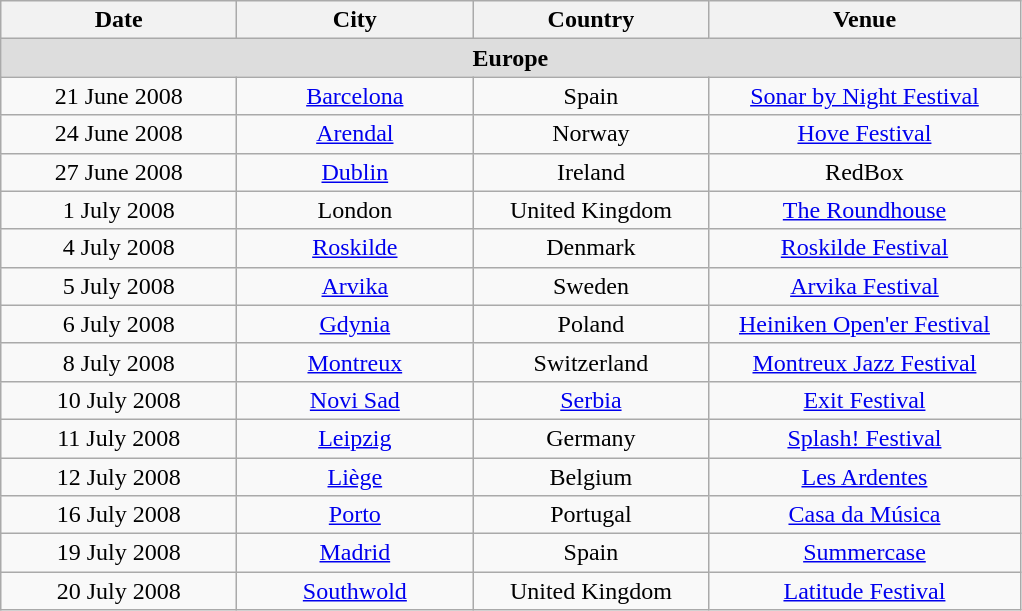<table class="wikitable" style="text-align: center">
<tr>
<th style="width:150px;">Date</th>
<th style="width:150px;">City</th>
<th style="width:150px;">Country</th>
<th style="width:200px;">Venue</th>
</tr>
<tr bgcolor="#DDDDDD">
<td colspan="4"><strong>Europe</strong></td>
</tr>
<tr>
<td>21 June 2008</td>
<td><a href='#'>Barcelona</a></td>
<td>Spain</td>
<td><a href='#'>Sonar by Night Festival</a></td>
</tr>
<tr>
<td>24 June 2008</td>
<td><a href='#'>Arendal</a></td>
<td>Norway</td>
<td><a href='#'>Hove Festival</a></td>
</tr>
<tr>
<td>27 June 2008</td>
<td><a href='#'>Dublin</a></td>
<td>Ireland</td>
<td>RedBox</td>
</tr>
<tr>
<td>1 July 2008</td>
<td>London</td>
<td>United Kingdom</td>
<td><a href='#'>The Roundhouse</a></td>
</tr>
<tr>
<td>4 July 2008</td>
<td><a href='#'>Roskilde</a></td>
<td>Denmark</td>
<td><a href='#'>Roskilde Festival</a></td>
</tr>
<tr>
<td>5 July 2008</td>
<td><a href='#'>Arvika</a></td>
<td>Sweden</td>
<td><a href='#'>Arvika Festival</a></td>
</tr>
<tr>
<td>6 July 2008</td>
<td><a href='#'>Gdynia</a></td>
<td>Poland</td>
<td><a href='#'>Heiniken Open'er Festival</a></td>
</tr>
<tr>
<td>8 July 2008</td>
<td><a href='#'>Montreux</a></td>
<td>Switzerland</td>
<td><a href='#'>Montreux Jazz Festival</a></td>
</tr>
<tr>
<td>10 July 2008</td>
<td><a href='#'>Novi Sad</a></td>
<td><a href='#'>Serbia</a></td>
<td><a href='#'>Exit Festival</a></td>
</tr>
<tr>
<td>11 July 2008</td>
<td><a href='#'>Leipzig</a></td>
<td>Germany</td>
<td><a href='#'>Splash! Festival</a></td>
</tr>
<tr>
<td>12 July 2008</td>
<td><a href='#'>Liège</a></td>
<td>Belgium</td>
<td><a href='#'>Les Ardentes</a></td>
</tr>
<tr>
<td>16 July 2008</td>
<td><a href='#'>Porto</a></td>
<td>Portugal</td>
<td><a href='#'>Casa da Música</a></td>
</tr>
<tr>
<td>19 July 2008</td>
<td><a href='#'>Madrid</a></td>
<td>Spain</td>
<td><a href='#'>Summercase</a></td>
</tr>
<tr>
<td>20 July 2008</td>
<td><a href='#'>Southwold</a></td>
<td>United Kingdom</td>
<td><a href='#'>Latitude Festival</a></td>
</tr>
</table>
